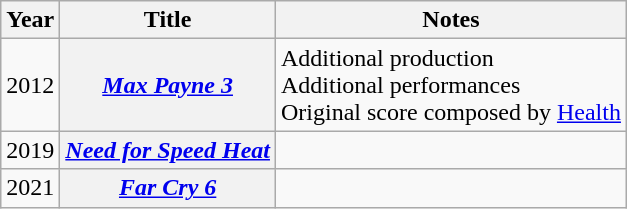<table class="wikitable plainrowheaders">
<tr>
<th>Year</th>
<th>Title</th>
<th>Notes</th>
</tr>
<tr>
<td>2012</td>
<th scope="row" style="text-align:center;"><em><a href='#'>Max Payne 3</a></em></th>
<td>Additional production<br>Additional performances<br>Original score composed by <a href='#'>Health</a></td>
</tr>
<tr>
<td>2019</td>
<th scope="row" style="text-align:center;"><em><a href='#'>Need for Speed Heat</a></em></th>
<td></td>
</tr>
<tr>
<td>2021</td>
<th scope="row" style="text-align:center;"><em><a href='#'>Far Cry 6</a></em></th>
<td></td>
</tr>
</table>
